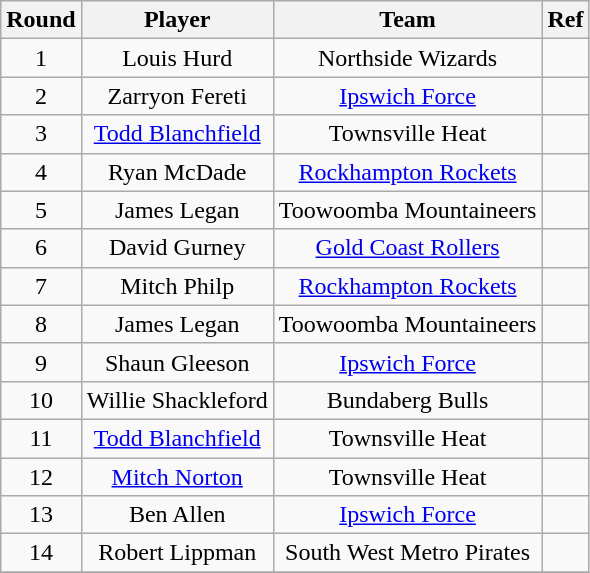<table class="wikitable" style="text-align:center">
<tr>
<th>Round</th>
<th>Player</th>
<th>Team</th>
<th>Ref</th>
</tr>
<tr>
<td>1</td>
<td>Louis Hurd</td>
<td>Northside Wizards</td>
<td></td>
</tr>
<tr>
<td>2</td>
<td>Zarryon Fereti</td>
<td><a href='#'>Ipswich Force</a></td>
<td></td>
</tr>
<tr>
<td>3</td>
<td><a href='#'>Todd Blanchfield</a></td>
<td>Townsville Heat</td>
<td></td>
</tr>
<tr>
<td>4</td>
<td>Ryan McDade</td>
<td><a href='#'>Rockhampton Rockets</a></td>
<td></td>
</tr>
<tr>
<td>5</td>
<td>James Legan</td>
<td>Toowoomba Mountaineers</td>
<td></td>
</tr>
<tr>
<td>6</td>
<td>David Gurney</td>
<td><a href='#'>Gold Coast Rollers</a></td>
<td></td>
</tr>
<tr>
<td>7</td>
<td>Mitch Philp</td>
<td><a href='#'>Rockhampton Rockets</a></td>
<td></td>
</tr>
<tr>
<td>8</td>
<td>James Legan</td>
<td>Toowoomba Mountaineers</td>
<td></td>
</tr>
<tr>
<td>9</td>
<td>Shaun Gleeson</td>
<td><a href='#'>Ipswich Force</a></td>
<td></td>
</tr>
<tr>
<td>10</td>
<td>Willie Shackleford</td>
<td>Bundaberg Bulls</td>
<td></td>
</tr>
<tr>
<td>11</td>
<td><a href='#'>Todd Blanchfield</a></td>
<td>Townsville Heat</td>
<td></td>
</tr>
<tr>
<td>12</td>
<td><a href='#'>Mitch Norton</a></td>
<td>Townsville Heat</td>
<td></td>
</tr>
<tr>
<td>13</td>
<td>Ben Allen</td>
<td><a href='#'>Ipswich Force</a></td>
<td></td>
</tr>
<tr>
<td>14</td>
<td>Robert Lippman</td>
<td>South West Metro Pirates</td>
<td></td>
</tr>
<tr>
</tr>
</table>
